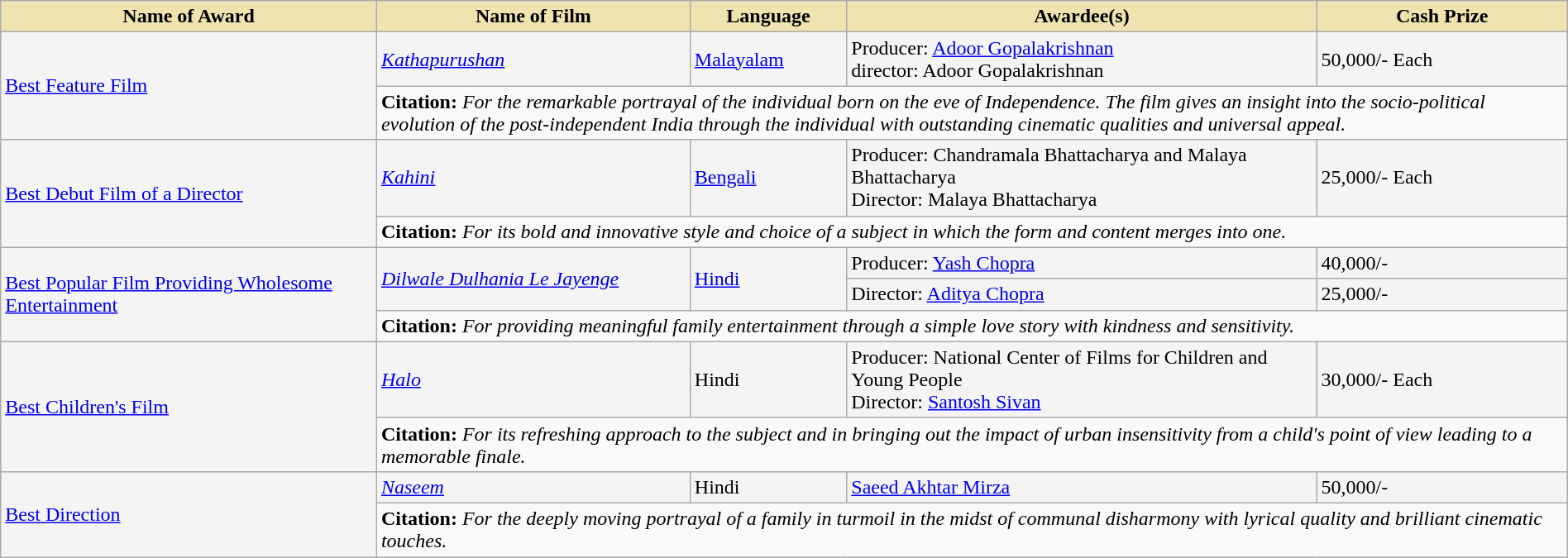<table class="wikitable" style="width:100%;">
<tr>
<th style="background-color:#EFE4B0;width:24%;">Name of Award</th>
<th style="background-color:#EFE4B0;width:20%;">Name of Film</th>
<th style="background-color:#EFE4B0;width:10%;">Language</th>
<th style="background-color:#EFE4B0;width:30%;">Awardee(s)</th>
<th style="background-color:#EFE4B0;width:16%;">Cash Prize</th>
</tr>
<tr style="background-color:#F4F4F4">
<td rowspan="2"><a href='#'>Best Feature Film</a></td>
<td><em><a href='#'>Kathapurushan</a></em></td>
<td><a href='#'>Malayalam</a></td>
<td>Producer: <a href='#'>Adoor Gopalakrishnan</a><br>director: Adoor Gopalakrishnan</td>
<td>50,000/- Each</td>
</tr>
<tr style="background-color:#F9F9F9">
<td colspan="4"><strong>Citation:</strong> <em>For the remarkable portrayal of the individual born on the eve of Independence. The film gives an insight into the socio-political evolution of the post-independent India through the individual with outstanding cinematic qualities and universal appeal.</em></td>
</tr>
<tr style="background-color:#F4F4F4">
<td rowspan="2"><a href='#'>Best Debut Film of a Director</a></td>
<td><em><a href='#'>Kahini</a></em></td>
<td><a href='#'>Bengali</a></td>
<td>Producer: Chandramala Bhattacharya and Malaya Bhattacharya<br>Director: Malaya Bhattacharya</td>
<td>25,000/- Each</td>
</tr>
<tr style="background-color:#F9F9F9">
<td colspan="4"><strong>Citation:</strong> <em>For its bold and innovative style and choice of a subject in which the form and content merges into one.</em></td>
</tr>
<tr style="background-color:#F4F4F4">
<td rowspan="3"><a href='#'>Best Popular Film Providing Wholesome Entertainment</a></td>
<td rowspan="2"><em><a href='#'>Dilwale Dulhania Le Jayenge</a></em></td>
<td rowspan="2"><a href='#'>Hindi</a></td>
<td>Producer: <a href='#'>Yash Chopra</a></td>
<td>40,000/-</td>
</tr>
<tr style="background-color:#F4F4F4">
<td>Director: <a href='#'>Aditya Chopra</a></td>
<td>25,000/-</td>
</tr>
<tr style="background-color:#F9F9F9">
<td colspan="4"><strong>Citation:</strong> <em>For providing meaningful family entertainment through a simple love story with kindness and sensitivity.</em></td>
</tr>
<tr style="background-color:#F4F4F4">
<td rowspan="2"><a href='#'>Best Children's Film</a></td>
<td><em><a href='#'>Halo</a></em></td>
<td>Hindi</td>
<td>Producer: National Center of Films for Children and Young People<br>Director: <a href='#'>Santosh Sivan</a></td>
<td>30,000/- Each</td>
</tr>
<tr style="background-color:#F9F9F9">
<td colspan="4"><strong>Citation:</strong> <em>For its refreshing approach to the subject and in bringing out the impact of urban insensitivity from a child's point of view leading to a memorable finale.</em></td>
</tr>
<tr style="background-color:#F4F4F4">
<td rowspan="2"><a href='#'>Best Direction</a></td>
<td><em><a href='#'>Naseem</a></em></td>
<td>Hindi</td>
<td><a href='#'>Saeed Akhtar Mirza</a></td>
<td>50,000/-</td>
</tr>
<tr style="background-color:#F9F9F9">
<td colspan="4"><strong>Citation:</strong> <em>For the deeply moving portrayal of a family in turmoil in the midst of communal disharmony with lyrical quality and brilliant cinematic touches.</em></td>
</tr>
</table>
